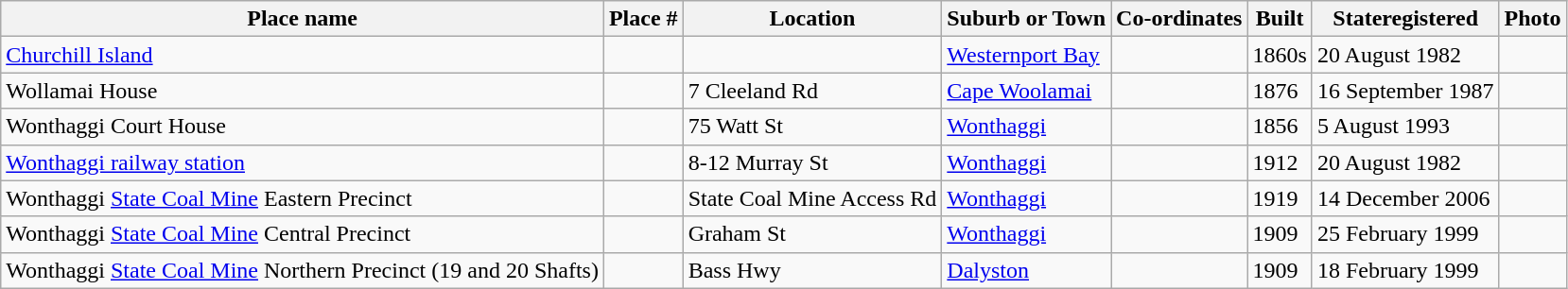<table class="wikitable sortable">
<tr>
<th>Place name</th>
<th>Place #</th>
<th>Location</th>
<th>Suburb or Town</th>
<th>Co-ordinates</th>
<th>Built</th>
<th>Stateregistered</th>
<th class="unsortable">Photo</th>
</tr>
<tr>
<td><a href='#'>Churchill Island</a></td>
<td></td>
<td></td>
<td><a href='#'>Westernport Bay</a></td>
<td></td>
<td>1860s</td>
<td>20 August 1982</td>
<td></td>
</tr>
<tr>
<td>Wollamai House</td>
<td></td>
<td>7 Cleeland Rd</td>
<td><a href='#'>Cape Woolamai</a></td>
<td></td>
<td>1876</td>
<td>16 September 1987</td>
<td></td>
</tr>
<tr>
<td>Wonthaggi Court House</td>
<td></td>
<td>75 Watt St</td>
<td><a href='#'>Wonthaggi</a></td>
<td></td>
<td>1856</td>
<td>5 August 1993</td>
<td></td>
</tr>
<tr>
<td><a href='#'>Wonthaggi railway station</a></td>
<td></td>
<td>8-12 Murray St</td>
<td><a href='#'>Wonthaggi</a></td>
<td></td>
<td>1912</td>
<td>20 August 1982</td>
<td></td>
</tr>
<tr>
<td>Wonthaggi <a href='#'>State Coal Mine</a> Eastern Precinct</td>
<td></td>
<td>State Coal Mine Access Rd</td>
<td><a href='#'>Wonthaggi</a></td>
<td></td>
<td>1919</td>
<td>14 December 2006</td>
<td></td>
</tr>
<tr>
<td>Wonthaggi <a href='#'>State Coal Mine</a> Central Precinct</td>
<td></td>
<td>Graham St</td>
<td><a href='#'>Wonthaggi</a></td>
<td></td>
<td>1909</td>
<td>25 February 1999</td>
<td></td>
</tr>
<tr>
<td>Wonthaggi <a href='#'>State Coal Mine</a> Northern Precinct (19 and 20 Shafts)</td>
<td></td>
<td>Bass Hwy</td>
<td><a href='#'>Dalyston</a></td>
<td></td>
<td>1909</td>
<td>18 February 1999</td>
<td></td>
</tr>
</table>
